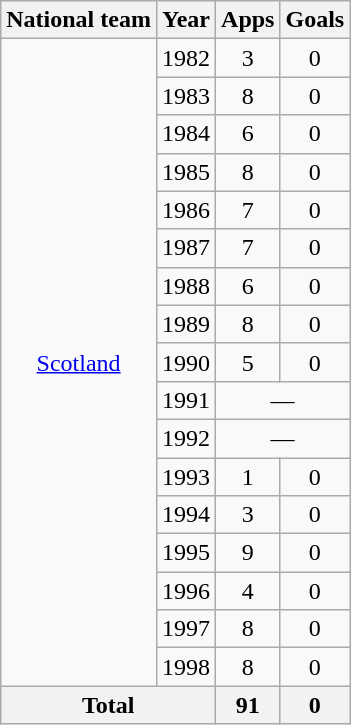<table class="wikitable" style="text-align:center">
<tr>
<th>National team</th>
<th>Year</th>
<th>Apps</th>
<th>Goals</th>
</tr>
<tr>
<td rowspan="17"><a href='#'>Scotland</a></td>
<td>1982</td>
<td>3</td>
<td>0</td>
</tr>
<tr>
<td>1983</td>
<td>8</td>
<td>0</td>
</tr>
<tr>
<td>1984</td>
<td>6</td>
<td>0</td>
</tr>
<tr>
<td>1985</td>
<td>8</td>
<td>0</td>
</tr>
<tr>
<td>1986</td>
<td>7</td>
<td>0</td>
</tr>
<tr>
<td>1987</td>
<td>7</td>
<td>0</td>
</tr>
<tr>
<td>1988</td>
<td>6</td>
<td>0</td>
</tr>
<tr>
<td>1989</td>
<td>8</td>
<td>0</td>
</tr>
<tr>
<td>1990</td>
<td>5</td>
<td>0</td>
</tr>
<tr>
<td>1991</td>
<td colspan="2">—</td>
</tr>
<tr>
<td>1992</td>
<td colspan="2">—</td>
</tr>
<tr>
<td>1993</td>
<td>1</td>
<td>0</td>
</tr>
<tr>
<td>1994</td>
<td>3</td>
<td>0</td>
</tr>
<tr>
<td>1995</td>
<td>9</td>
<td>0</td>
</tr>
<tr>
<td>1996</td>
<td>4</td>
<td>0</td>
</tr>
<tr>
<td>1997</td>
<td>8</td>
<td>0</td>
</tr>
<tr>
<td>1998</td>
<td>8</td>
<td>0</td>
</tr>
<tr>
<th colspan="2">Total</th>
<th>91</th>
<th>0</th>
</tr>
</table>
